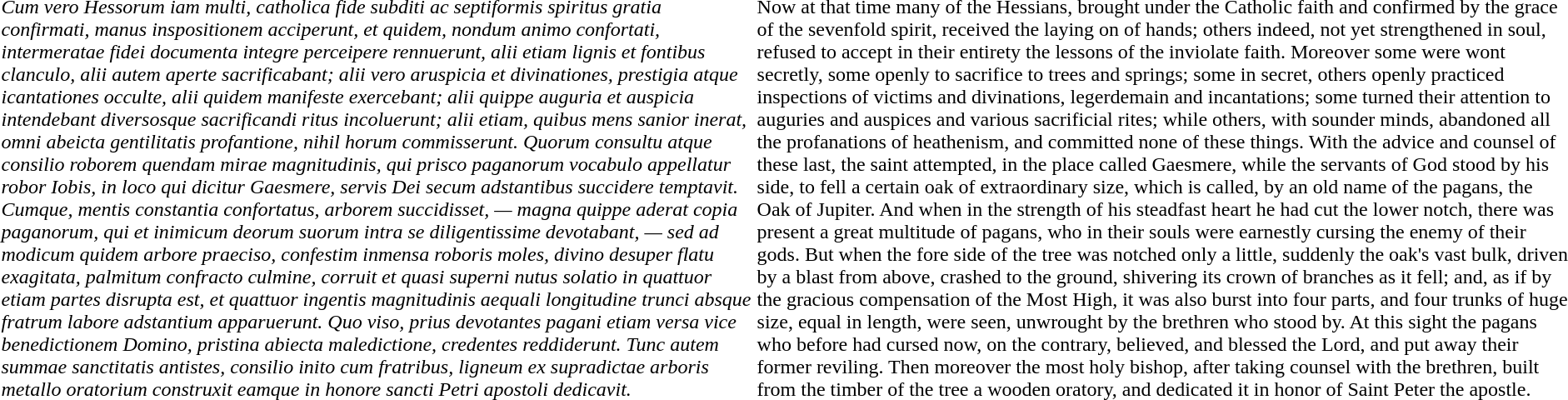<table>
<tr>
<td><br><em>Cum vero Hessorum iam multi, catholica fide subditi ac septiformis spiritus gratia confirmati, manus inspositionem acciperunt, et quidem, nondum animo confortati, intermeratae fidei documenta integre perceipere rennuerunt, alii etiam lignis et fontibus clanculo, alii autem aperte sacrificabant; alii vero aruspicia et divinationes, prestigia atque icantationes occulte, alii quidem manifeste exercebant; alii quippe auguria et auspicia intendebant diversosque sacrificandi ritus incoluerunt; alii etiam, quibus mens sanior inerat, omni abeicta gentilitatis profantione, nihil horum commisserunt. Quorum consultu atque consilio roborem quendam mirae magnitudinis, qui prisco paganorum vocabulo appellatur robor Iobis, in loco qui dicitur Gaesmere, servis Dei secum adstantibus succidere temptavit. Cumque, mentis constantia confortatus, arborem succidisset, — magna quippe aderat copia paganorum, qui et inimicum deorum suorum intra se diligentissime devotabant, — sed ad modicum quidem arbore praeciso, confestim inmensa roboris moles, divino desuper flatu exagitata, palmitum confracto culmine, corruit et quasi superni nutus solatio in quattuor etiam partes disrupta est, et quattuor ingentis magnitudinis aequali longitudine trunci absque fratrum labore adstantium apparuerunt. Quo viso, prius devotantes pagani etiam versa vice benedictionem Domino, pristina abiecta maledictione, credentes reddiderunt. Tunc autem summae sanctitatis antistes, consilio inito cum fratribus, ligneum ex supradictae arboris metallo oratorium construxit eamque in honore sancti Petri apostoli dedicavit.</em></td>
<td><br>Now at that time many of the Hessians, brought under the Catholic faith and confirmed by the grace of the sevenfold spirit, received the laying on of hands; others indeed, not yet strengthened in soul, refused to accept in their entirety the lessons of the inviolate faith. Moreover some were wont secretly, some openly to sacrifice to trees and springs; some in secret, others openly practiced inspections of victims and divinations, legerdemain and incantations; some turned their attention to auguries and auspices and various sacrificial rites; while others, with sounder minds, abandoned all the profanations of heathenism, and committed none of these things. With the advice and counsel of these last, the saint attempted, in the place called Gaesmere, while the servants of God stood by his side, to fell a certain oak of extraordinary size, which is called, by an old name of the pagans, the Oak of Jupiter. And when in the strength of his steadfast heart he had cut the lower notch, there was present a great multitude of pagans, who in their souls were earnestly cursing the enemy of their gods. But when the fore side of the tree was notched only a little, suddenly the oak's vast bulk, driven by a blast from above, crashed to the ground, shivering its crown of branches as it fell; and, as if by the gracious compensation of the Most High, it was also burst into four parts, and four trunks of huge size, equal in length, were seen, unwrought by the brethren who stood by. At this sight the pagans who before had cursed now, on the contrary, believed, and blessed the Lord, and put away their former reviling. Then moreover the most holy bishop, after taking counsel with the brethren, built from the timber of the tree a wooden oratory, and dedicated it in honor of Saint Peter the apostle.</td>
<td></td>
</tr>
</table>
